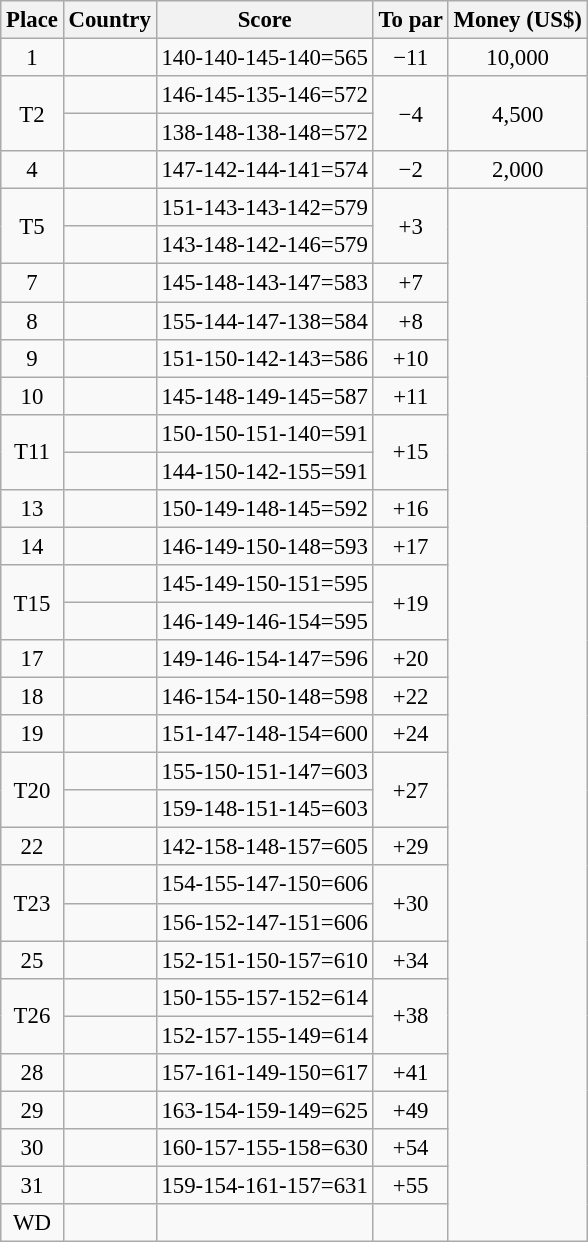<table class="wikitable" style="font-size:95%;">
<tr>
<th>Place</th>
<th>Country</th>
<th>Score</th>
<th>To par</th>
<th>Money (US$)</th>
</tr>
<tr>
<td align=center>1</td>
<td></td>
<td>140-140-145-140=565</td>
<td align=center>−11</td>
<td align=center>10,000</td>
</tr>
<tr>
<td rowspan=2 align=center>T2</td>
<td></td>
<td>146-145-135-146=572</td>
<td rowspan=2 align=center>−4</td>
<td rowspan=2 align=center>4,500</td>
</tr>
<tr>
<td></td>
<td>138-148-138-148=572</td>
</tr>
<tr>
<td align=center>4</td>
<td></td>
<td>147-142-144-141=574</td>
<td align=center>−2</td>
<td align=center>2,000</td>
</tr>
<tr>
<td rowspan=2 align=center>T5</td>
<td></td>
<td>151-143-143-142=579</td>
<td rowspan=2 align=center>+3</td>
<td rowspan=28></td>
</tr>
<tr>
<td></td>
<td>143-148-142-146=579</td>
</tr>
<tr>
<td align=center>7</td>
<td></td>
<td>145-148-143-147=583</td>
<td align=center>+7</td>
</tr>
<tr>
<td align=center>8</td>
<td></td>
<td>155-144-147-138=584</td>
<td align=center>+8</td>
</tr>
<tr>
<td align=center>9</td>
<td></td>
<td>151-150-142-143=586</td>
<td align=center>+10</td>
</tr>
<tr>
<td align=center>10</td>
<td></td>
<td>145-148-149-145=587</td>
<td align=center>+11</td>
</tr>
<tr>
<td rowspan=2 align=center>T11</td>
<td></td>
<td>150-150-151-140=591</td>
<td rowspan=2 align=center>+15</td>
</tr>
<tr>
<td></td>
<td>144-150-142-155=591</td>
</tr>
<tr>
<td align=center>13</td>
<td></td>
<td>150-149-148-145=592</td>
<td align=center>+16</td>
</tr>
<tr>
<td align=center>14</td>
<td></td>
<td>146-149-150-148=593</td>
<td align=center>+17</td>
</tr>
<tr>
<td rowspan=2 align=center>T15</td>
<td></td>
<td>145-149-150-151=595</td>
<td rowspan=2 align=center>+19</td>
</tr>
<tr>
<td></td>
<td>146-149-146-154=595</td>
</tr>
<tr>
<td align=center>17</td>
<td></td>
<td>149-146-154-147=596</td>
<td align=center>+20</td>
</tr>
<tr>
<td align=center>18</td>
<td></td>
<td>146-154-150-148=598</td>
<td align=center>+22</td>
</tr>
<tr>
<td align=center>19</td>
<td></td>
<td>151-147-148-154=600</td>
<td align=center>+24</td>
</tr>
<tr>
<td rowspan=2 align=center>T20</td>
<td></td>
<td>155-150-151-147=603</td>
<td rowspan=2 align=center>+27</td>
</tr>
<tr>
<td></td>
<td>159-148-151-145=603</td>
</tr>
<tr>
<td align=center>22</td>
<td></td>
<td>142-158-148-157=605</td>
<td align=center>+29</td>
</tr>
<tr>
<td rowspan=2 align=center>T23</td>
<td></td>
<td>154-155-147-150=606</td>
<td rowspan=2 align=center>+30</td>
</tr>
<tr>
<td></td>
<td>156-152-147-151=606</td>
</tr>
<tr>
<td align=center>25</td>
<td></td>
<td>152-151-150-157=610</td>
<td align=center>+34</td>
</tr>
<tr>
<td rowspan=2 align=center>T26</td>
<td></td>
<td>150-155-157-152=614</td>
<td rowspan=2 align=center>+38</td>
</tr>
<tr>
<td></td>
<td>152-157-155-149=614</td>
</tr>
<tr>
<td align=center>28</td>
<td></td>
<td>157-161-149-150=617</td>
<td align=center>+41</td>
</tr>
<tr>
<td align=center>29</td>
<td></td>
<td>163-154-159-149=625</td>
<td align=center>+49</td>
</tr>
<tr>
<td align=center>30</td>
<td></td>
<td>160-157-155-158=630</td>
<td align=center>+54</td>
</tr>
<tr>
<td align=center>31</td>
<td></td>
<td>159-154-161-157=631</td>
<td align=center>+55</td>
</tr>
<tr>
<td align=center>WD</td>
<td></td>
<td></td>
<td></td>
</tr>
</table>
